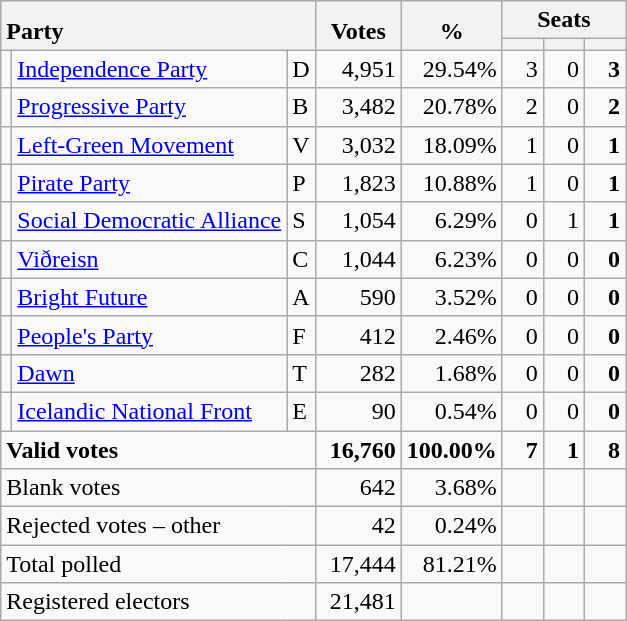<table class="wikitable" border="1" style="text-align:right;">
<tr>
<th style="text-align:left;" valign=bottom rowspan=2 colspan=3>Party</th>
<th align=center valign=bottom rowspan=2 width="50">Votes</th>
<th align=center valign=bottom rowspan=2 width="50">%</th>
<th colspan=3>Seats</th>
</tr>
<tr>
<th align=center valign=bottom width="20"><small></small></th>
<th align=center valign=bottom width="20"><small><a href='#'></a></small></th>
<th align=center valign=bottom width="20"><small></small></th>
</tr>
<tr>
<td></td>
<td align=left><a href='#'>Independence Party</a></td>
<td align=left>D</td>
<td>4,951</td>
<td>29.54%</td>
<td>3</td>
<td>0</td>
<td><strong>3</strong></td>
</tr>
<tr>
<td></td>
<td align=left><a href='#'>Progressive Party</a></td>
<td align=left>B</td>
<td>3,482</td>
<td>20.78%</td>
<td>2</td>
<td>0</td>
<td><strong>2</strong></td>
</tr>
<tr>
<td></td>
<td align=left><a href='#'>Left-Green Movement</a></td>
<td align=left>V</td>
<td>3,032</td>
<td>18.09%</td>
<td>1</td>
<td>0</td>
<td><strong>1</strong></td>
</tr>
<tr>
<td></td>
<td align=left><a href='#'>Pirate Party</a></td>
<td align=left>P</td>
<td>1,823</td>
<td>10.88%</td>
<td>1</td>
<td>0</td>
<td><strong>1</strong></td>
</tr>
<tr>
<td></td>
<td align=left style="white-space: nowrap;"><a href='#'>Social Democratic Alliance</a></td>
<td align=left>S</td>
<td>1,054</td>
<td>6.29%</td>
<td>0</td>
<td>1</td>
<td><strong>1</strong></td>
</tr>
<tr>
<td></td>
<td align=left><a href='#'>Viðreisn</a></td>
<td align=left>C</td>
<td>1,044</td>
<td>6.23%</td>
<td>0</td>
<td>0</td>
<td><strong>0</strong></td>
</tr>
<tr>
<td></td>
<td align=left><a href='#'>Bright Future</a></td>
<td align=left>A</td>
<td>590</td>
<td>3.52%</td>
<td>0</td>
<td>0</td>
<td><strong>0</strong></td>
</tr>
<tr>
<td></td>
<td align=left><a href='#'>People's Party</a></td>
<td align=left>F</td>
<td>412</td>
<td>2.46%</td>
<td>0</td>
<td>0</td>
<td><strong>0</strong></td>
</tr>
<tr>
<td></td>
<td align=left><a href='#'>Dawn</a></td>
<td align=left>T</td>
<td>282</td>
<td>1.68%</td>
<td>0</td>
<td>0</td>
<td><strong>0</strong></td>
</tr>
<tr>
<td></td>
<td align=left><a href='#'>Icelandic National Front</a></td>
<td align=left>E</td>
<td>90</td>
<td>0.54%</td>
<td>0</td>
<td>0</td>
<td><strong>0</strong></td>
</tr>
<tr style="font-weight:bold">
<td align=left colspan=3>Valid votes</td>
<td>16,760</td>
<td>100.00%</td>
<td>7</td>
<td>1</td>
<td>8</td>
</tr>
<tr>
<td align=left colspan=3>Blank votes</td>
<td>642</td>
<td>3.68%</td>
<td></td>
<td></td>
<td></td>
</tr>
<tr>
<td align=left colspan=3>Rejected votes – other</td>
<td>42</td>
<td>0.24%</td>
<td></td>
<td></td>
<td></td>
</tr>
<tr>
<td align=left colspan=3>Total polled</td>
<td>17,444</td>
<td>81.21%</td>
<td></td>
<td></td>
<td></td>
</tr>
<tr>
<td align=left colspan=3>Registered electors</td>
<td>21,481</td>
<td></td>
<td></td>
<td></td>
<td></td>
</tr>
</table>
